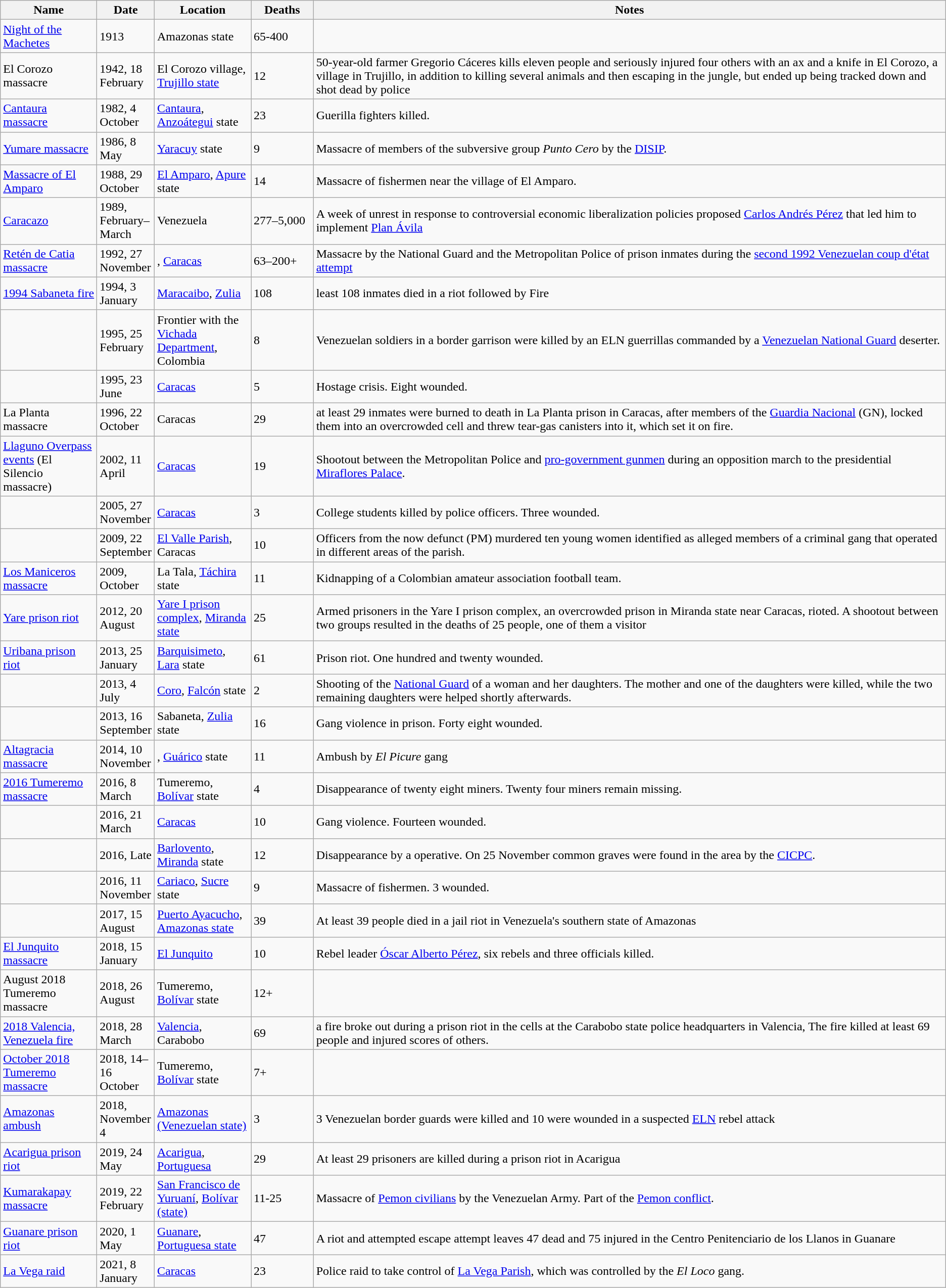<table class="sortable wikitable">
<tr>
<th style="width:120px;">Name</th>
<th style="width:65px;">Date</th>
<th style="width:120px;">Location</th>
<th style="width:75px;">Deaths</th>
<th class="unsortable">Notes</th>
</tr>
<tr>
<td><a href='#'>Night of the Machetes</a></td>
<td>1913</td>
<td>Amazonas state</td>
<td>65-400</td>
<td></td>
</tr>
<tr>
<td>El Corozo massacre</td>
<td>1942, 18 February</td>
<td>El Corozo village, <a href='#'>Trujillo state</a></td>
<td>12</td>
<td>50-year-old farmer Gregorio Cáceres kills eleven people and seriously injured four others with an ax and a knife in El Corozo, a village in Trujillo, in addition to killing several animals and then escaping in the jungle, but ended up being tracked down and shot dead by police</td>
</tr>
<tr>
<td><a href='#'>Cantaura massacre</a></td>
<td>1982, 4 October</td>
<td><a href='#'>Cantaura</a>, <a href='#'>Anzoátegui</a> state</td>
<td>23</td>
<td>Guerilla fighters killed.</td>
</tr>
<tr>
<td><a href='#'>Yumare massacre</a></td>
<td>1986, 8 May</td>
<td><a href='#'>Yaracuy</a> state</td>
<td>9</td>
<td>Massacre of members of the subversive group <em>Punto Cero</em> by the <a href='#'>DISIP</a>.</td>
</tr>
<tr>
<td><a href='#'>Massacre of El Amparo</a></td>
<td>1988, 29 October</td>
<td><a href='#'>El Amparo</a>, <a href='#'>Apure</a> state</td>
<td>14</td>
<td>Massacre of fishermen near the village of El Amparo.</td>
</tr>
<tr>
<td><a href='#'>Caracazo</a></td>
<td>1989, February–March</td>
<td>Venezuela</td>
<td>277–5,000</td>
<td>A week of unrest in response to controversial economic liberalization policies proposed <a href='#'>Carlos Andrés Pérez</a> that led him to implement <a href='#'>Plan Ávila</a></td>
</tr>
<tr>
<td><a href='#'>Retén de Catia massacre</a></td>
<td>1992, 27 November</td>
<td>, <a href='#'>Caracas</a></td>
<td>63–200+</td>
<td>Massacre by the National Guard and the Metropolitan Police of prison inmates during the <a href='#'>second 1992 Venezuelan coup d'état attempt</a></td>
</tr>
<tr>
<td><a href='#'>1994 Sabaneta fire</a></td>
<td>1994, 3 January</td>
<td><a href='#'>Maracaibo</a>, <a href='#'>Zulia</a></td>
<td>108</td>
<td>least 108 inmates died  in a riot followed by Fire</td>
</tr>
<tr>
<td></td>
<td>1995, 25 February</td>
<td>Frontier with the <a href='#'>Vichada Department</a>, Colombia</td>
<td>8</td>
<td>Venezuelan soldiers in a border garrison were killed by an ELN guerrillas commanded by a <a href='#'>Venezuelan National Guard</a> deserter.</td>
</tr>
<tr>
<td></td>
<td>1995, 23 June</td>
<td><a href='#'>Caracas</a></td>
<td>5</td>
<td>Hostage crisis. Eight wounded.</td>
</tr>
<tr>
<td>La Planta massacre</td>
<td>1996, 22 October</td>
<td>Caracas</td>
<td>29</td>
<td>at least 29 inmates were burned to death in La Planta prison in Caracas, after members of the <a href='#'>Guardia Nacional</a> (GN), locked them into an overcrowded cell and threw tear-gas canisters into it, which set it on fire.</td>
</tr>
<tr>
<td><a href='#'>Llaguno Overpass events</a> (El Silencio massacre)</td>
<td>2002, 11 April</td>
<td><a href='#'>Caracas</a></td>
<td>19</td>
<td>Shootout between the Metropolitan Police and <a href='#'>pro-government gunmen</a> during an opposition march to the presidential <a href='#'>Miraflores Palace</a>.</td>
</tr>
<tr>
<td></td>
<td>2005, 27 November</td>
<td><a href='#'>Caracas</a></td>
<td>3</td>
<td>College students killed by police officers. Three wounded.</td>
</tr>
<tr>
<td></td>
<td>2009, 22 September</td>
<td><a href='#'>El Valle Parish</a>, Caracas</td>
<td>10</td>
<td>Officers from the now defunct  (PM) murdered ten young women identified as alleged members of a criminal gang that operated in different areas of the parish.</td>
</tr>
<tr>
<td><a href='#'>Los Maniceros massacre</a></td>
<td>2009, October</td>
<td>La Tala, <a href='#'>Táchira</a> state</td>
<td>11</td>
<td>Kidnapping of a Colombian amateur association football team.</td>
</tr>
<tr>
<td><a href='#'>Yare prison riot</a></td>
<td>2012, 20 August</td>
<td><a href='#'>Yare I prison complex</a>, <a href='#'>Miranda state</a></td>
<td>25</td>
<td>Armed prisoners in the Yare I prison complex, an overcrowded prison in Miranda state near Caracas, rioted. A shootout between two groups resulted in the deaths of 25 people, one of them a visitor</td>
</tr>
<tr>
<td><a href='#'>Uribana prison riot</a></td>
<td>2013, 25 January</td>
<td><a href='#'>Barquisimeto</a>, <a href='#'>Lara</a> state</td>
<td>61</td>
<td>Prison riot. One hundred and twenty wounded.</td>
</tr>
<tr>
<td></td>
<td>2013, 4 July</td>
<td><a href='#'>Coro</a>, <a href='#'>Falcón</a> state</td>
<td>2</td>
<td>Shooting of the <a href='#'>National Guard</a> of a woman and her daughters. The mother and one of the daughters were killed, while the two remaining daughters were helped shortly afterwards.</td>
</tr>
<tr>
<td></td>
<td>2013, 16 September</td>
<td>Sabaneta, <a href='#'>Zulia</a> state</td>
<td>16</td>
<td>Gang violence in prison. Forty eight wounded.</td>
</tr>
<tr>
<td><a href='#'>Altagracia massacre</a></td>
<td>2014, 10 November</td>
<td>, <a href='#'>Guárico</a> state</td>
<td>11</td>
<td>Ambush by <em>El Picure</em> gang</td>
</tr>
<tr>
<td><a href='#'>2016 Tumeremo massacre</a></td>
<td>2016, 8 March</td>
<td>Tumeremo, <a href='#'>Bolívar</a> state</td>
<td>4</td>
<td>Disappearance of twenty eight miners. Twenty four miners remain missing.</td>
</tr>
<tr>
<td></td>
<td>2016, 21 March</td>
<td><a href='#'>Caracas</a></td>
<td>10</td>
<td>Gang violence. Fourteen wounded.</td>
</tr>
<tr>
<td></td>
<td>2016, Late</td>
<td><a href='#'>Barlovento</a>, <a href='#'>Miranda</a> state</td>
<td>12</td>
<td>Disappearance by a  operative. On 25 November common graves were found in the area by the <a href='#'>CICPC</a>.</td>
</tr>
<tr>
<td></td>
<td>2016, 11 November</td>
<td><a href='#'>Cariaco</a>, <a href='#'>Sucre</a> state</td>
<td>9</td>
<td>Massacre of fishermen. 3 wounded.</td>
</tr>
<tr>
<td></td>
<td>2017, 15 August</td>
<td><a href='#'>Puerto Ayacucho</a>, <a href='#'>Amazonas state</a></td>
<td>39</td>
<td>At least 39 people died in a jail riot in Venezuela's southern state of Amazonas</td>
</tr>
<tr>
<td><a href='#'>El Junquito massacre</a></td>
<td>2018, 15 January</td>
<td><a href='#'>El Junquito</a></td>
<td>10</td>
<td>Rebel leader <a href='#'>Óscar Alberto Pérez</a>, six rebels and three officials killed.</td>
</tr>
<tr>
<td>August 2018 Tumeremo massacre</td>
<td>2018, 26 August</td>
<td>Tumeremo, <a href='#'>Bolívar</a> state</td>
<td>12+</td>
<td></td>
</tr>
<tr>
<td><a href='#'>2018 Valencia, Venezuela fire</a></td>
<td>2018, 28 March</td>
<td><a href='#'>Valencia</a>, Carabobo</td>
<td>69</td>
<td>a fire broke out during a prison riot in the cells at the Carabobo state police headquarters in Valencia, The fire killed at least 69 people and injured scores of others.</td>
</tr>
<tr>
<td><a href='#'>October 2018 Tumeremo massacre</a></td>
<td>2018, 14–16 October</td>
<td>Tumeremo, <a href='#'>Bolívar</a> state</td>
<td>7+</td>
<td></td>
</tr>
<tr>
<td><a href='#'>Amazonas ambush</a></td>
<td>2018, November 4</td>
<td><a href='#'>Amazonas (Venezuelan state)</a></td>
<td>3</td>
<td>3 Venezuelan border guards were killed and 10 were wounded in a suspected <a href='#'>ELN</a> rebel attack</td>
</tr>
<tr>
<td><a href='#'>Acarigua prison riot</a></td>
<td>2019, 24 May</td>
<td><a href='#'>Acarigua</a>, <a href='#'>Portuguesa</a></td>
<td>29</td>
<td>At least 29 prisoners are killed during a prison riot in Acarigua</td>
</tr>
<tr>
<td><a href='#'>Kumarakapay massacre</a></td>
<td>2019, 22 February</td>
<td><a href='#'>San Francisco de Yuruaní</a>, <a href='#'>Bolívar (state)</a></td>
<td>11-25</td>
<td>Massacre of <a href='#'>Pemon civilians</a> by the Venezuelan Army. Part of the <a href='#'>Pemon conflict</a>.</td>
</tr>
<tr>
<td><a href='#'>Guanare prison riot</a></td>
<td>2020, 1 May</td>
<td><a href='#'>Guanare</a>, <a href='#'>Portuguesa state</a></td>
<td>47</td>
<td>A riot and attempted escape attempt leaves 47 dead and 75 injured in the Centro Penitenciario de los Llanos in Guanare</td>
</tr>
<tr>
<td><a href='#'>La Vega raid</a></td>
<td>2021, 8 January</td>
<td><a href='#'>Caracas</a></td>
<td>23</td>
<td>Police raid to take control of <a href='#'>La Vega Parish</a>, which was controlled by the <em>El Loco</em> gang.</td>
</tr>
</table>
